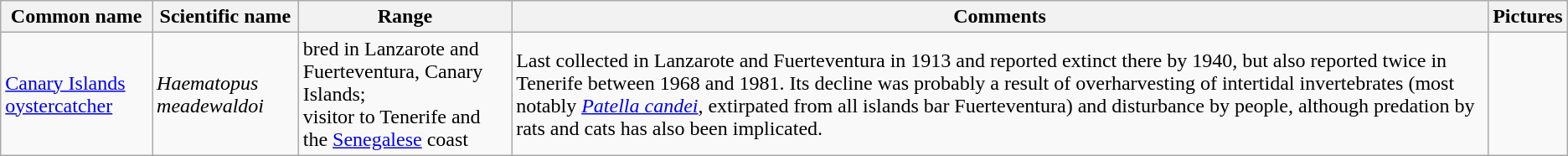<table class="wikitable">
<tr>
<th>Common name</th>
<th>Scientific name</th>
<th>Range</th>
<th class="unsortable">Comments</th>
<th class="unsortable">Pictures</th>
</tr>
<tr>
<td><a href='#'>Canary Islands oystercatcher</a></td>
<td><em>Haematopus meadewaldoi</em></td>
<td>bred in Lanzarote and Fuerteventura, Canary Islands;<br>visitor to Tenerife and the <a href='#'>Senegalese</a> coast</td>
<td>Last collected in Lanzarote and Fuerteventura in 1913 and reported extinct there by 1940, but also reported twice in Tenerife between 1968 and 1981. Its decline was probably a result of overharvesting of intertidal invertebrates (most notably <em><a href='#'>Patella candei</a></em>, extirpated from all islands bar Fuerteventura) and disturbance by people, although predation by rats and cats has also been implicated.</td>
<td></td>
</tr>
</table>
